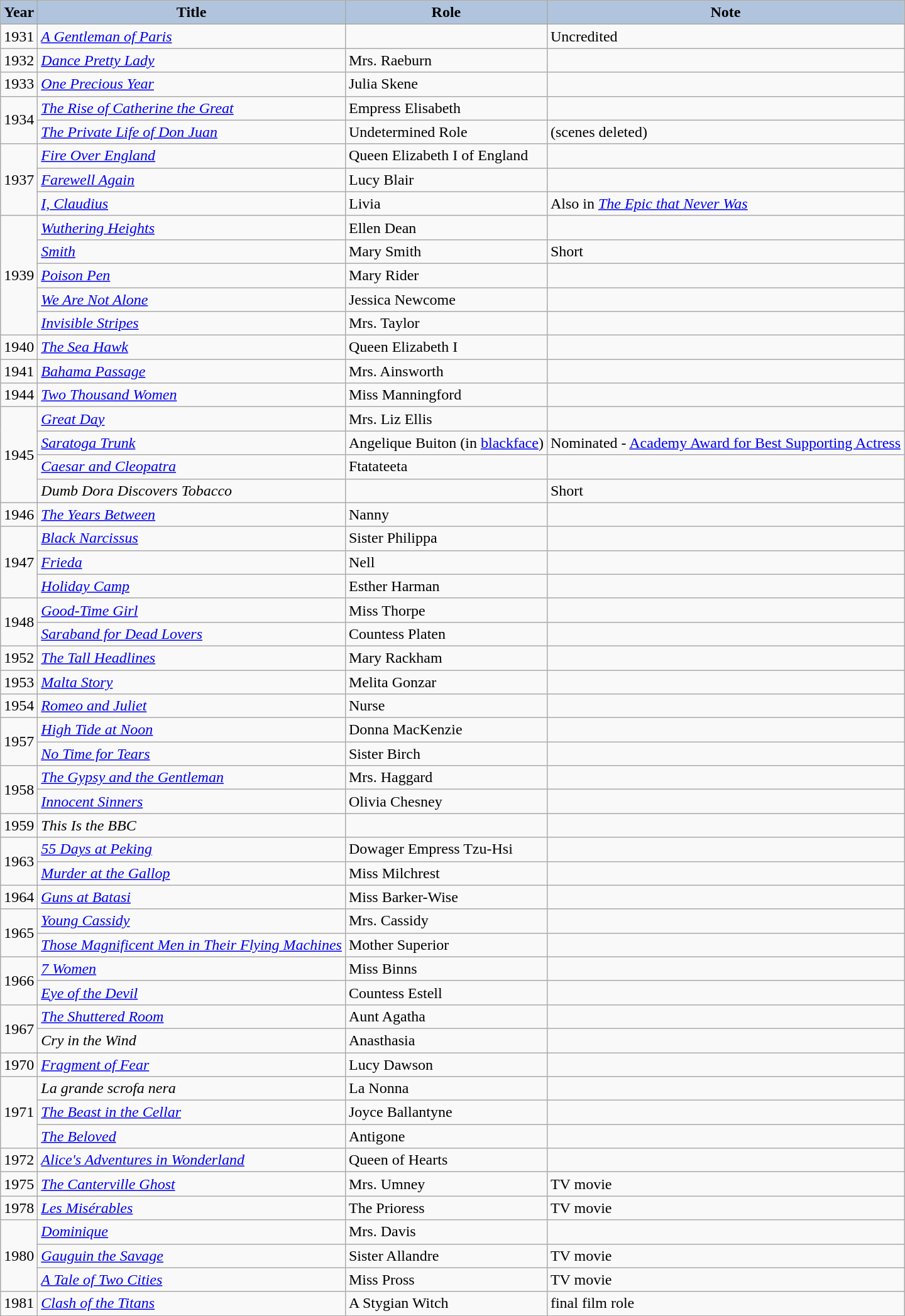<table class="wikitable">
<tr>
<th style="background:#B0C4DE;">Year</th>
<th style="background:#B0C4DE;">Title</th>
<th style="background:#B0C4DE;">Role</th>
<th style="background:#B0C4DE;">Note</th>
</tr>
<tr>
<td>1931</td>
<td><em><a href='#'>A Gentleman of Paris</a></em></td>
<td></td>
<td>Uncredited</td>
</tr>
<tr>
<td>1932</td>
<td><em><a href='#'>Dance Pretty Lady</a></em></td>
<td>Mrs. Raeburn</td>
<td></td>
</tr>
<tr>
<td>1933</td>
<td><em><a href='#'>One Precious Year</a></em></td>
<td>Julia Skene</td>
<td></td>
</tr>
<tr>
<td rowspan=2>1934</td>
<td><em><a href='#'>The Rise of Catherine the Great</a></em></td>
<td>Empress Elisabeth</td>
<td></td>
</tr>
<tr>
<td><em><a href='#'>The Private Life of Don Juan</a></em></td>
<td>Undetermined Role</td>
<td>(scenes deleted)</td>
</tr>
<tr>
<td rowspan=3>1937</td>
<td><em><a href='#'>Fire Over England</a></em></td>
<td>Queen Elizabeth I of England</td>
<td></td>
</tr>
<tr>
<td><em><a href='#'>Farewell Again</a></em></td>
<td>Lucy Blair</td>
<td></td>
</tr>
<tr>
<td><em><a href='#'>I, Claudius</a></em></td>
<td>Livia</td>
<td>Also in <em><a href='#'> The Epic that Never Was</a></em></td>
</tr>
<tr>
<td rowspan=5>1939</td>
<td><em><a href='#'>Wuthering Heights</a></em></td>
<td>Ellen Dean</td>
<td></td>
</tr>
<tr>
<td><em><a href='#'>Smith</a></em></td>
<td>Mary Smith</td>
<td>Short</td>
</tr>
<tr>
<td><em><a href='#'>Poison Pen</a></em></td>
<td>Mary Rider</td>
<td></td>
</tr>
<tr>
<td><em><a href='#'>We Are Not Alone</a></em></td>
<td>Jessica Newcome</td>
<td></td>
</tr>
<tr>
<td><em><a href='#'>Invisible Stripes</a></em></td>
<td>Mrs. Taylor</td>
<td></td>
</tr>
<tr>
<td>1940</td>
<td><em><a href='#'>The Sea Hawk</a></em></td>
<td>Queen Elizabeth I</td>
<td></td>
</tr>
<tr>
<td>1941</td>
<td><em><a href='#'>Bahama Passage</a></em></td>
<td>Mrs. Ainsworth</td>
<td></td>
</tr>
<tr>
<td>1944</td>
<td><em><a href='#'>Two Thousand Women</a></em></td>
<td>Miss Manningford</td>
<td></td>
</tr>
<tr>
<td rowspan=4>1945</td>
<td><em><a href='#'>Great Day</a></em></td>
<td>Mrs. Liz Ellis</td>
<td></td>
</tr>
<tr>
<td><em><a href='#'>Saratoga Trunk</a></em></td>
<td>Angelique Buiton (in <a href='#'>blackface</a>)</td>
<td>Nominated - <a href='#'>Academy Award for Best Supporting Actress</a></td>
</tr>
<tr>
<td><em><a href='#'>Caesar and Cleopatra</a></em></td>
<td>Ftatateeta</td>
<td></td>
</tr>
<tr>
<td><em>Dumb Dora Discovers Tobacco</em></td>
<td></td>
<td>Short</td>
</tr>
<tr>
<td>1946</td>
<td><em><a href='#'>The Years Between</a></em></td>
<td>Nanny</td>
<td></td>
</tr>
<tr>
<td rowspan=3>1947</td>
<td><em><a href='#'>Black Narcissus</a></em></td>
<td>Sister Philippa</td>
<td></td>
</tr>
<tr>
<td><em><a href='#'>Frieda</a></em></td>
<td>Nell</td>
<td></td>
</tr>
<tr>
<td><em><a href='#'>Holiday Camp</a></em></td>
<td>Esther Harman</td>
<td></td>
</tr>
<tr>
<td rowspan=2>1948</td>
<td><em><a href='#'>Good-Time Girl</a></em></td>
<td>Miss Thorpe</td>
<td></td>
</tr>
<tr>
<td><em><a href='#'>Saraband for Dead Lovers</a></em></td>
<td>Countess Platen</td>
<td></td>
</tr>
<tr>
<td>1952</td>
<td><em><a href='#'>The Tall Headlines</a></em></td>
<td>Mary Rackham</td>
<td></td>
</tr>
<tr>
<td>1953</td>
<td><em><a href='#'>Malta Story</a></em></td>
<td>Melita Gonzar</td>
<td></td>
</tr>
<tr>
<td>1954</td>
<td><em><a href='#'>Romeo and Juliet</a></em></td>
<td>Nurse</td>
<td></td>
</tr>
<tr>
<td rowspan=2>1957</td>
<td><em><a href='#'>High Tide at Noon</a></em></td>
<td>Donna MacKenzie</td>
<td></td>
</tr>
<tr>
<td><em><a href='#'>No Time for Tears</a></em></td>
<td>Sister Birch</td>
<td></td>
</tr>
<tr>
<td rowspan=2>1958</td>
<td><em><a href='#'>The Gypsy and the Gentleman</a></em></td>
<td>Mrs. Haggard</td>
<td></td>
</tr>
<tr>
<td><em><a href='#'>Innocent Sinners</a></em></td>
<td>Olivia Chesney</td>
<td></td>
</tr>
<tr>
<td>1959</td>
<td><em>This Is the BBC</em></td>
<td></td>
<td></td>
</tr>
<tr>
<td rowspan=2>1963</td>
<td><em><a href='#'>55 Days at Peking</a></em></td>
<td>Dowager Empress Tzu-Hsi</td>
<td></td>
</tr>
<tr>
<td><em><a href='#'>Murder at the Gallop</a></em></td>
<td>Miss Milchrest</td>
<td></td>
</tr>
<tr>
<td>1964</td>
<td><em><a href='#'>Guns at Batasi</a></em></td>
<td>Miss Barker-Wise</td>
<td></td>
</tr>
<tr>
<td rowspan=2>1965</td>
<td><em><a href='#'>Young Cassidy</a></em></td>
<td>Mrs. Cassidy</td>
<td></td>
</tr>
<tr>
<td><em><a href='#'>Those Magnificent Men in Their Flying Machines</a></em></td>
<td>Mother Superior</td>
<td></td>
</tr>
<tr>
<td rowspan=2>1966</td>
<td><em><a href='#'>7 Women</a></em></td>
<td>Miss Binns</td>
<td></td>
</tr>
<tr>
<td><em><a href='#'>Eye of the Devil</a></em></td>
<td>Countess Estell</td>
<td></td>
</tr>
<tr>
<td rowspan=2>1967</td>
<td><em><a href='#'>The Shuttered Room</a></em></td>
<td>Aunt Agatha</td>
<td></td>
</tr>
<tr>
<td><em>Cry in the Wind</em></td>
<td>Anasthasia</td>
<td></td>
</tr>
<tr>
<td>1970</td>
<td><em><a href='#'>Fragment of Fear</a></em></td>
<td>Lucy Dawson</td>
<td></td>
</tr>
<tr>
<td rowspan=3>1971</td>
<td><em>La grande scrofa nera</em></td>
<td>La Nonna</td>
<td></td>
</tr>
<tr>
<td><em><a href='#'>The Beast in the Cellar</a></em></td>
<td>Joyce Ballantyne</td>
<td></td>
</tr>
<tr>
<td><em><a href='#'>The Beloved</a></em></td>
<td>Antigone</td>
<td></td>
</tr>
<tr>
<td>1972</td>
<td><em><a href='#'>Alice's Adventures in Wonderland</a></em></td>
<td>Queen of Hearts</td>
<td></td>
</tr>
<tr>
<td>1975</td>
<td><em><a href='#'>The Canterville Ghost</a></em></td>
<td>Mrs. Umney</td>
<td>TV movie</td>
</tr>
<tr>
<td>1978</td>
<td><em><a href='#'>Les Misérables</a></em></td>
<td>The Prioress</td>
<td>TV movie</td>
</tr>
<tr>
<td rowspan=3>1980</td>
<td><em><a href='#'>Dominique</a></em></td>
<td>Mrs. Davis</td>
<td></td>
</tr>
<tr>
<td><em><a href='#'>Gauguin the Savage</a></em></td>
<td>Sister Allandre</td>
<td>TV movie</td>
</tr>
<tr>
<td><em><a href='#'>A Tale of Two Cities</a></em></td>
<td>Miss Pross</td>
<td>TV movie</td>
</tr>
<tr>
<td>1981</td>
<td><em><a href='#'>Clash of the Titans</a></em></td>
<td>A Stygian Witch</td>
<td>final film role</td>
</tr>
</table>
